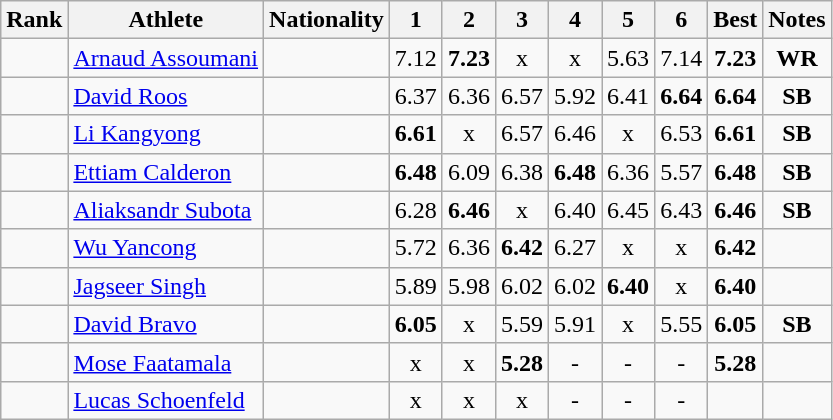<table class="wikitable sortable" style="text-align:center">
<tr>
<th>Rank</th>
<th>Athlete</th>
<th>Nationality</th>
<th class="unsortable">1</th>
<th class="unsortable">2</th>
<th class="unsortable">3</th>
<th class="unsortable">4</th>
<th class="unsortable">5</th>
<th class="unsortable">6</th>
<th>Best</th>
<th>Notes</th>
</tr>
<tr>
<td></td>
<td style="text-align:left;"><a href='#'>Arnaud Assoumani</a></td>
<td style="text-align:left;"></td>
<td>7.12</td>
<td><strong>7.23</strong></td>
<td>x</td>
<td>x</td>
<td>5.63</td>
<td>7.14</td>
<td><strong>7.23</strong></td>
<td><strong>WR</strong></td>
</tr>
<tr>
<td></td>
<td style="text-align:left;"><a href='#'>David Roos</a></td>
<td style="text-align:left;"></td>
<td>6.37</td>
<td>6.36</td>
<td>6.57</td>
<td>5.92</td>
<td>6.41</td>
<td><strong>6.64</strong></td>
<td><strong>6.64</strong></td>
<td><strong>SB</strong></td>
</tr>
<tr>
<td></td>
<td style="text-align:left;"><a href='#'>Li Kangyong</a></td>
<td style="text-align:left;"></td>
<td><strong>6.61</strong></td>
<td>x</td>
<td>6.57</td>
<td>6.46</td>
<td>x</td>
<td>6.53</td>
<td><strong>6.61</strong></td>
<td><strong>SB</strong></td>
</tr>
<tr>
<td></td>
<td style="text-align:left;"><a href='#'>Ettiam Calderon</a></td>
<td style="text-align:left;"></td>
<td><strong>6.48</strong></td>
<td>6.09</td>
<td>6.38</td>
<td><strong>6.48</strong></td>
<td>6.36</td>
<td>5.57</td>
<td><strong>6.48</strong></td>
<td><strong>SB</strong></td>
</tr>
<tr>
<td></td>
<td style="text-align:left;"><a href='#'>Aliaksandr Subota</a></td>
<td style="text-align:left;"></td>
<td>6.28</td>
<td><strong>6.46</strong></td>
<td>x</td>
<td>6.40</td>
<td>6.45</td>
<td>6.43</td>
<td><strong>6.46</strong></td>
<td><strong>SB</strong></td>
</tr>
<tr>
<td></td>
<td style="text-align:left;"><a href='#'>Wu Yancong</a></td>
<td style="text-align:left;"></td>
<td>5.72</td>
<td>6.36</td>
<td><strong>6.42</strong></td>
<td>6.27</td>
<td>x</td>
<td>x</td>
<td><strong>6.42</strong></td>
<td></td>
</tr>
<tr>
<td></td>
<td style="text-align:left;"><a href='#'>Jagseer Singh</a></td>
<td style="text-align:left;"></td>
<td>5.89</td>
<td>5.98</td>
<td>6.02</td>
<td>6.02</td>
<td><strong>6.40</strong></td>
<td>x</td>
<td><strong>6.40</strong></td>
<td></td>
</tr>
<tr>
<td></td>
<td style="text-align:left;"><a href='#'>David Bravo</a></td>
<td style="text-align:left;"></td>
<td><strong>6.05</strong></td>
<td>x</td>
<td>5.59</td>
<td>5.91</td>
<td>x</td>
<td>5.55</td>
<td><strong>6.05</strong></td>
<td><strong>SB</strong></td>
</tr>
<tr>
<td></td>
<td style="text-align:left;"><a href='#'>Mose Faatamala</a></td>
<td style="text-align:left;"></td>
<td>x</td>
<td>x</td>
<td><strong>5.28</strong></td>
<td>-</td>
<td>-</td>
<td>-</td>
<td><strong>5.28</strong></td>
<td></td>
</tr>
<tr>
<td></td>
<td style="text-align:left;"><a href='#'>Lucas Schoenfeld</a></td>
<td style="text-align:left;"></td>
<td>x</td>
<td>x</td>
<td>x</td>
<td>-</td>
<td>-</td>
<td>-</td>
<td><strong></strong></td>
<td></td>
</tr>
</table>
